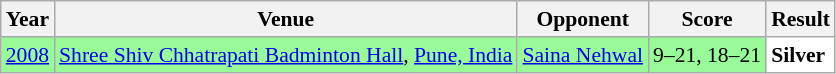<table class="sortable wikitable" style="font-size: 90%;">
<tr>
<th>Year</th>
<th>Venue</th>
<th>Opponent</th>
<th>Score</th>
<th>Result</th>
</tr>
<tr style="background:#98FB98">
<td align="center"><a href='#'>2008</a></td>
<td align="left"><a href='#'>Shree Shiv Chhatrapati Badminton Hall</a>, <a href='#'>Pune, India</a></td>
<td align="left"> <a href='#'>Saina Nehwal</a></td>
<td align="left">9–21, 18–21</td>
<td style="text-align:left; background:white"> <strong>Silver</strong></td>
</tr>
</table>
